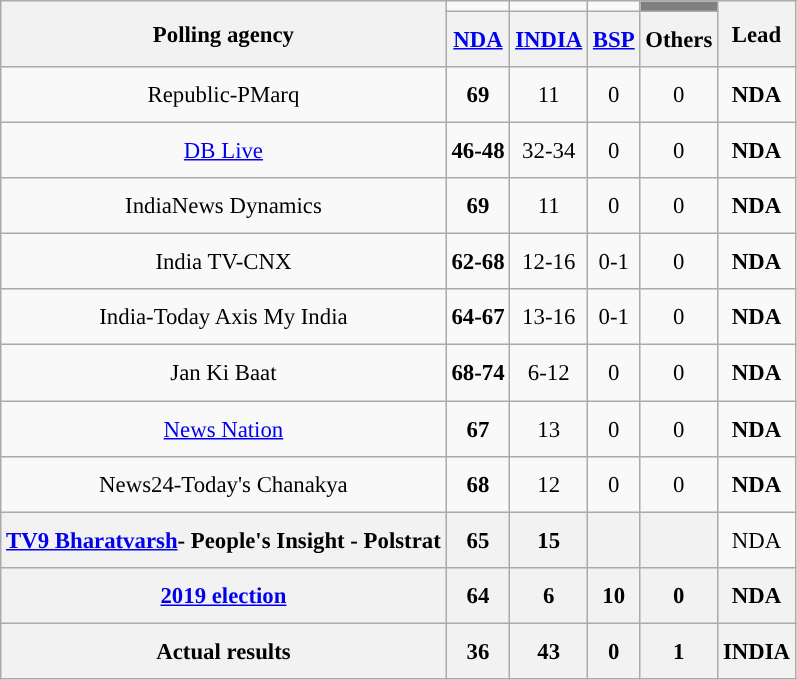<table class="wikitable" style="text-align:center;font-size:95%;line-height:30px;">
<tr>
<th rowspan="2" class="wikitable">Polling agency</th>
<td></td>
<td></td>
<td></td>
<td style="background:grey;"></td>
<th rowspan="2">Lead</th>
</tr>
<tr>
<th class="wikitable"><a href='#'>NDA</a></th>
<th class="wikitable"><a href='#'>INDIA</a></th>
<th class="wikitable"><a href='#'>BSP</a></th>
<th class="wikitable">Others</th>
</tr>
<tr>
<td>Republic-PMarq</td>
<td bgcolor=><strong>69</strong></td>
<td>11</td>
<td>0</td>
<td>0</td>
<td bgcolor=><strong>NDA</strong></td>
</tr>
<tr>
<td><a href='#'>DB Live</a></td>
<td style="background:"><strong>46-48</strong></td>
<td>32-34</td>
<td>0</td>
<td>0</td>
<td style="background:"><strong>NDA</strong></td>
</tr>
<tr>
<td>IndiaNews Dynamics</td>
<td bgcolor=><strong>69</strong></td>
<td>11</td>
<td>0</td>
<td>0</td>
<td bgcolor=><strong>NDA</strong></td>
</tr>
<tr>
<td>India TV-CNX</td>
<td bgcolor=><strong>62-68</strong></td>
<td>12-16</td>
<td>0-1</td>
<td>0</td>
<td bgcolor=><strong>NDA</strong></td>
</tr>
<tr>
<td>India-Today Axis My India</td>
<td><strong>64-67</strong></td>
<td>13-16</td>
<td>0-1</td>
<td>0</td>
<td><strong>NDA</strong></td>
</tr>
<tr>
<td>Jan Ki Baat</td>
<td><strong>68-74</strong></td>
<td>6-12</td>
<td>0</td>
<td>0</td>
<td><strong>NDA</strong></td>
</tr>
<tr>
<td><a href='#'>News Nation</a></td>
<td><strong>67</strong></td>
<td>13</td>
<td>0</td>
<td>0</td>
<td><strong>NDA</strong></td>
</tr>
<tr>
<td>News24-Today's Chanakya</td>
<td><strong>68</strong></td>
<td>12</td>
<td>0</td>
<td>0</td>
<td bgcolor=><strong>NDA</strong></td>
</tr>
<tr>
<th><a href='#'>TV9 Bharatvarsh</a>- People's Insight - Polstrat</th>
<th>65</th>
<th>15</th>
<th></th>
<th></th>
<td>NDA</td>
</tr>
<tr>
<th><a href='#'><strong>2019 election</strong></a></th>
<th style="background:"><strong>64</strong></th>
<th>6</th>
<th>10</th>
<th>0</th>
<th style="background:"><strong>NDA</strong></th>
</tr>
<tr>
<th>Actual results</th>
<th>36</th>
<th style="background:"><strong>43</strong></th>
<th>0</th>
<th>1</th>
<th !style="background:"><strong>INDIA</strong></th>
</tr>
</table>
